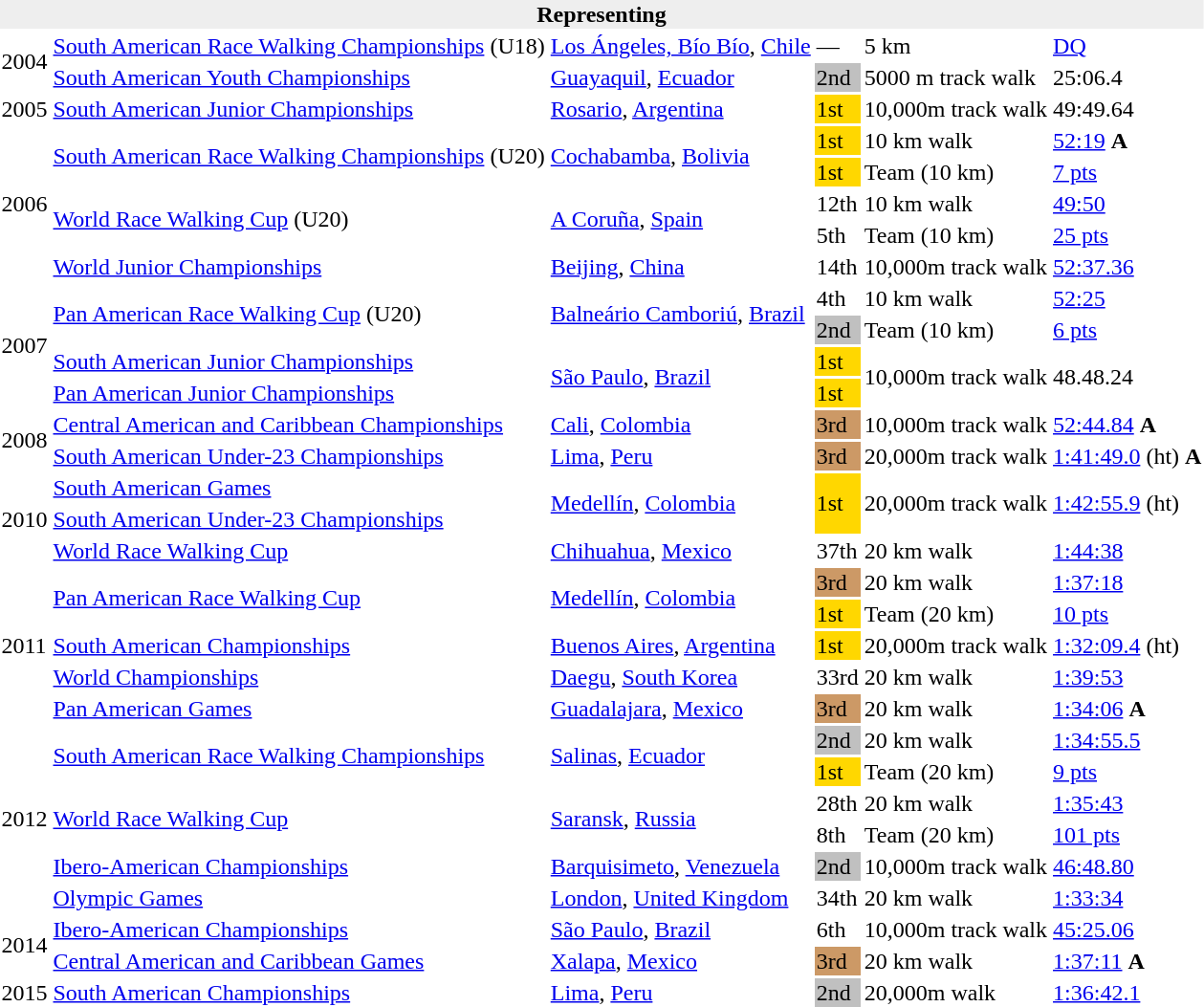<table>
<tr>
<th bgcolor="#eeeeee" colspan="6">Representing </th>
</tr>
<tr>
<td rowspan=2>2004</td>
<td><a href='#'>South American Race Walking Championships</a> (U18)</td>
<td><a href='#'>Los Ángeles, Bío Bío</a>, <a href='#'>Chile</a></td>
<td>—</td>
<td>5 km</td>
<td><a href='#'>DQ</a></td>
</tr>
<tr>
<td><a href='#'>South American Youth Championships</a></td>
<td><a href='#'>Guayaquil</a>, <a href='#'>Ecuador</a></td>
<td bgcolor=silver>2nd</td>
<td>5000 m track walk</td>
<td>25:06.4</td>
</tr>
<tr>
<td>2005</td>
<td><a href='#'>South American Junior Championships</a></td>
<td><a href='#'>Rosario</a>, <a href='#'>Argentina</a></td>
<td bgcolor=gold>1st</td>
<td>10,000m track walk</td>
<td>49:49.64</td>
</tr>
<tr>
<td rowspan=5>2006</td>
<td rowspan=2><a href='#'>South American Race Walking Championships</a> (U20)</td>
<td rowspan=2><a href='#'>Cochabamba</a>, <a href='#'>Bolivia</a></td>
<td bgcolor=gold>1st</td>
<td>10 km walk</td>
<td><a href='#'>52:19</a> <strong>A</strong></td>
</tr>
<tr>
<td bgcolor=gold>1st</td>
<td>Team (10 km)</td>
<td><a href='#'>7 pts</a></td>
</tr>
<tr>
<td rowspan=2><a href='#'>World Race Walking Cup</a> (U20)</td>
<td rowspan=2><a href='#'>A Coruña</a>, <a href='#'>Spain</a></td>
<td>12th</td>
<td>10 km walk</td>
<td><a href='#'>49:50</a></td>
</tr>
<tr>
<td>5th</td>
<td>Team (10 km)</td>
<td><a href='#'>25 pts</a></td>
</tr>
<tr>
<td><a href='#'>World Junior Championships</a></td>
<td><a href='#'>Beijing</a>, <a href='#'>China</a></td>
<td>14th</td>
<td>10,000m track walk</td>
<td><a href='#'>52:37.36</a></td>
</tr>
<tr>
<td rowspan=4>2007</td>
<td rowspan=2><a href='#'>Pan American Race Walking Cup</a> (U20)</td>
<td rowspan=2><a href='#'>Balneário Camboriú</a>, <a href='#'>Brazil</a></td>
<td>4th</td>
<td>10 km walk</td>
<td><a href='#'>52:25</a></td>
</tr>
<tr>
<td bgcolor=silver>2nd</td>
<td>Team (10 km)</td>
<td><a href='#'>6 pts</a></td>
</tr>
<tr>
<td><a href='#'>South American Junior Championships</a></td>
<td rowspan=2><a href='#'>São Paulo</a>, <a href='#'>Brazil</a></td>
<td bgcolor=gold>1st</td>
<td rowspan=2>10,000m track walk</td>
<td rowspan=2>48.48.24</td>
</tr>
<tr>
<td><a href='#'>Pan American Junior Championships</a></td>
<td bgcolor=gold>1st</td>
</tr>
<tr>
<td rowspan=2>2008</td>
<td><a href='#'>Central American and Caribbean Championships</a></td>
<td><a href='#'>Cali</a>, <a href='#'>Colombia</a></td>
<td bgcolor="cc9966">3rd</td>
<td>10,000m track walk</td>
<td><a href='#'>52:44.84</a> <strong>A</strong></td>
</tr>
<tr>
<td><a href='#'>South American Under-23 Championships</a></td>
<td><a href='#'>Lima</a>, <a href='#'>Peru</a></td>
<td bgcolor="cc9966">3rd</td>
<td>20,000m track walk</td>
<td><a href='#'>1:41:49.0</a> (ht) <strong>A</strong></td>
</tr>
<tr>
<td rowspan=3>2010</td>
<td><a href='#'>South American Games</a></td>
<td rowspan=2><a href='#'>Medellín</a>, <a href='#'>Colombia</a></td>
<td rowspan=2 bgcolor=gold>1st</td>
<td rowspan=2>20,000m track walk</td>
<td rowspan=2><a href='#'>1:42:55.9</a> (ht)</td>
</tr>
<tr>
<td><a href='#'>South American Under-23 Championships</a></td>
</tr>
<tr>
<td><a href='#'>World Race Walking Cup</a></td>
<td><a href='#'>Chihuahua</a>, <a href='#'>Mexico</a></td>
<td>37th</td>
<td>20 km walk</td>
<td><a href='#'>1:44:38</a></td>
</tr>
<tr>
<td rowspan=5>2011</td>
<td rowspan=2><a href='#'>Pan American Race Walking Cup</a></td>
<td rowspan=2><a href='#'>Medellín</a>, <a href='#'>Colombia</a></td>
<td bgcolor=cc9966>3rd</td>
<td>20 km walk</td>
<td><a href='#'>1:37:18</a></td>
</tr>
<tr>
<td bgcolor=gold>1st</td>
<td>Team (20 km)</td>
<td><a href='#'>10 pts</a></td>
</tr>
<tr>
<td><a href='#'>South American Championships</a></td>
<td><a href='#'>Buenos Aires</a>, <a href='#'>Argentina</a></td>
<td bgcolor=gold>1st</td>
<td>20,000m track walk</td>
<td><a href='#'>1:32:09.4</a> (ht)</td>
</tr>
<tr>
<td><a href='#'>World Championships</a></td>
<td><a href='#'>Daegu</a>, <a href='#'>South Korea</a></td>
<td>33rd</td>
<td>20 km walk</td>
<td><a href='#'>1:39:53</a></td>
</tr>
<tr>
<td><a href='#'>Pan American Games</a></td>
<td><a href='#'>Guadalajara</a>, <a href='#'>Mexico</a></td>
<td bgcolor="cc9966">3rd</td>
<td>20 km walk</td>
<td><a href='#'>1:34:06</a> <strong>A</strong></td>
</tr>
<tr>
<td rowspan=6>2012</td>
<td rowspan=2><a href='#'>South American Race Walking Championships</a></td>
<td rowspan=2><a href='#'>Salinas</a>, <a href='#'>Ecuador</a></td>
<td bgcolor=silver>2nd</td>
<td>20 km walk</td>
<td><a href='#'>1:34:55.5</a></td>
</tr>
<tr>
<td bgcolor=gold>1st</td>
<td>Team (20 km)</td>
<td><a href='#'>9 pts</a></td>
</tr>
<tr>
<td rowspan=2><a href='#'>World Race Walking Cup</a></td>
<td rowspan=2><a href='#'>Saransk</a>, <a href='#'>Russia</a></td>
<td>28th</td>
<td>20 km walk</td>
<td><a href='#'>1:35:43</a></td>
</tr>
<tr>
<td>8th</td>
<td>Team (20 km)</td>
<td><a href='#'>101 pts</a></td>
</tr>
<tr>
<td><a href='#'>Ibero-American Championships</a></td>
<td><a href='#'>Barquisimeto</a>, <a href='#'>Venezuela</a></td>
<td bgcolor=silver>2nd</td>
<td>10,000m track walk</td>
<td><a href='#'>46:48.80</a></td>
</tr>
<tr>
<td><a href='#'>Olympic Games</a></td>
<td><a href='#'>London</a>, <a href='#'>United Kingdom</a></td>
<td>34th</td>
<td>20 km walk</td>
<td><a href='#'>1:33:34</a></td>
</tr>
<tr>
<td rowspan=2>2014</td>
<td><a href='#'>Ibero-American Championships</a></td>
<td><a href='#'>São Paulo</a>, <a href='#'>Brazil</a></td>
<td>6th</td>
<td>10,000m track walk</td>
<td><a href='#'>45:25.06</a></td>
</tr>
<tr>
<td><a href='#'>Central American and Caribbean Games</a></td>
<td><a href='#'>Xalapa</a>, <a href='#'>Mexico</a></td>
<td bgcolor="cc9966">3rd</td>
<td>20 km walk</td>
<td><a href='#'>1:37:11</a> <strong>A</strong></td>
</tr>
<tr>
<td>2015</td>
<td><a href='#'>South American Championships</a></td>
<td><a href='#'>Lima</a>, <a href='#'>Peru</a></td>
<td bgcolor=silver>2nd</td>
<td>20,000m walk</td>
<td><a href='#'>1:36:42.1</a></td>
</tr>
</table>
